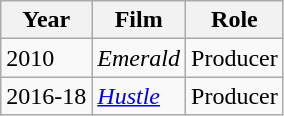<table class="wikitable">
<tr>
<th>Year</th>
<th>Film</th>
<th>Role</th>
</tr>
<tr>
<td>2010</td>
<td><em>Emerald</em></td>
<td>Producer</td>
</tr>
<tr>
<td>2016-18</td>
<td><em><a href='#'>Hustle</a></em></td>
<td>Producer</td>
</tr>
</table>
